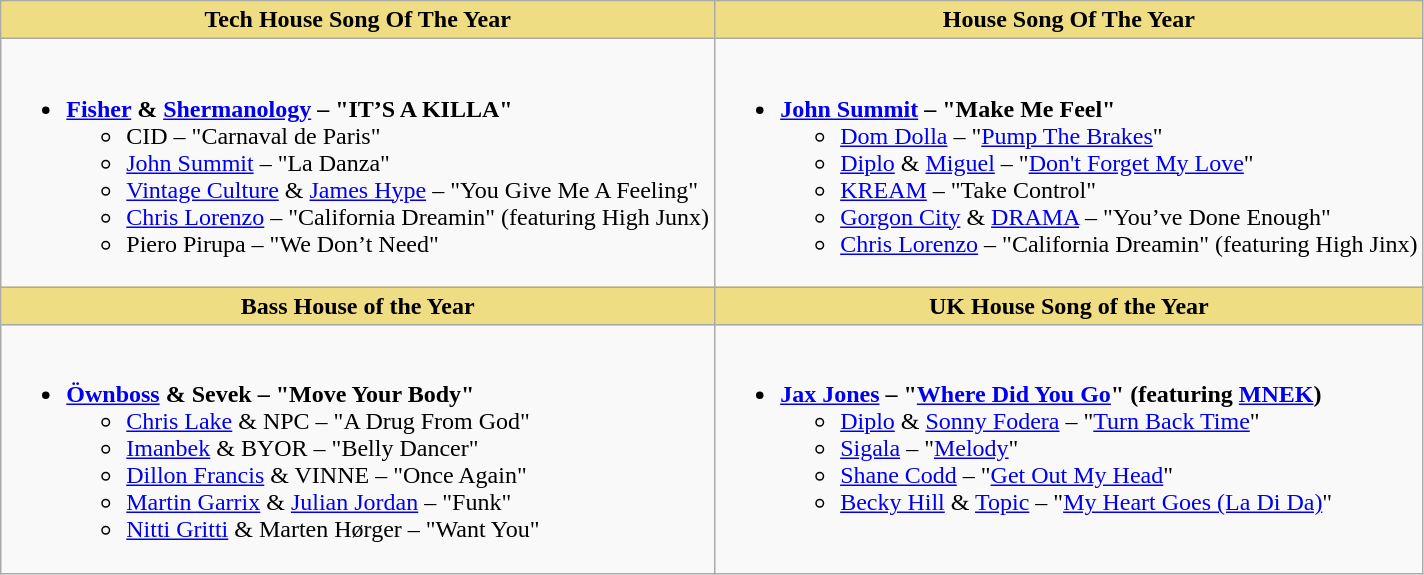<table class="wikitable">
<tr>
<th colspan="2" style="background:#EEDD82; width=50%"><strong>Tech House Song Of The Year</strong></th>
<th style="background:#EEDD82; width=50%"><strong>House Song Of The Year</strong></th>
</tr>
<tr>
<td colspan="2" valign="top"><br><ul><li><strong><a href='#'>Fisher</a> & <a href='#'>Shermanology</a> – "IT’S A KILLA"</strong><ul><li>CID – "Carnaval de Paris"</li><li><a href='#'>John Summit</a> – "La Danza"</li><li><a href='#'>Vintage Culture</a> & <a href='#'>James Hype</a> – "You Give Me A Feeling"</li><li><a href='#'>Chris Lorenzo</a> – "California Dreamin" (featuring High Junx)</li><li>Piero Pirupa – "We Don’t Need"</li></ul></li></ul></td>
<td valign="top"><br><ul><li><strong><a href='#'>John Summit</a> – "Make Me Feel"</strong><ul><li><a href='#'>Dom Dolla</a> – "<a href='#'>Pump The Brakes</a>"</li><li><a href='#'>Diplo</a> & <a href='#'>Miguel</a> – "<a href='#'>Don't Forget My Love</a>"</li><li><a href='#'>KREAM</a> – "Take Control"</li><li><a href='#'>Gorgon City</a> & <a href='#'>DRAMA</a> – "You’ve Done Enough"</li><li><a href='#'>Chris Lorenzo</a> – "California Dreamin" (featuring High Jinx)</li></ul></li></ul></td>
</tr>
<tr>
<th style="background:#EEDD82; width=50%"><strong>Bass House of the Year</strong></th>
<th colspan="2" style="background:#EEDD82; width=50%"><strong>UK House Song of the Year</strong></th>
</tr>
<tr>
<td valign="top"><br><ul><li><strong><a href='#'>Öwnboss</a> & Sevek – "Move Your Body"</strong><ul><li><a href='#'>Chris Lake</a> & NPC – "A Drug From God"</li><li><a href='#'>Imanbek</a> & BYOR – "Belly Dancer"</li><li><a href='#'>Dillon Francis</a> & VINNE – "Once Again"</li><li><a href='#'>Martin Garrix</a> & <a href='#'>Julian Jordan</a> – "Funk"</li><li><a href='#'>Nitti Gritti</a> & Marten Hørger – "Want You"</li></ul></li></ul></td>
<td colspan="2" valign="top"><br><ul><li><strong><a href='#'>Jax Jones</a> – "<a href='#'>Where Did You Go</a>" (featuring <a href='#'>MNEK</a>)</strong><ul><li><a href='#'>Diplo</a> & <a href='#'>Sonny Fodera</a> – "<a href='#'>Turn Back Time</a>"</li><li><a href='#'>Sigala</a> – "<a href='#'>Melody</a>"</li><li><a href='#'>Shane Codd</a> – "<a href='#'>Get Out My Head</a>"</li><li><a href='#'>Becky Hill</a> & <a href='#'>Topic</a> – "<a href='#'>My Heart Goes (La Di Da)</a>"</li></ul></li></ul></td>
</tr>
</table>
